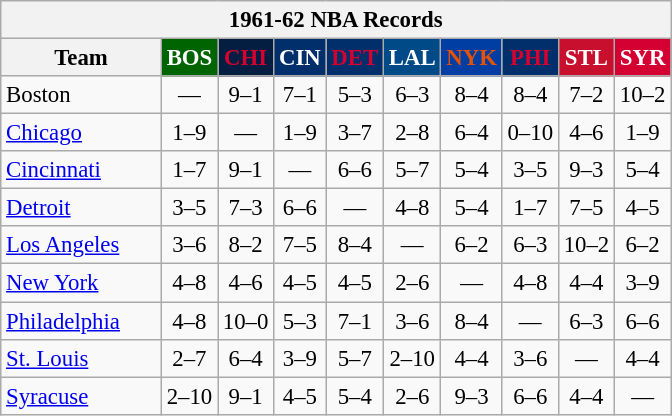<table class="wikitable" style="font-size:95%; text-align:center;">
<tr>
<th colspan=10>1961-62 NBA Records</th>
</tr>
<tr>
<th width=100>Team</th>
<th style="background:#006400;color:#FFFFFF;width=35">BOS</th>
<th style="background:#031E41;color:#D60032;width=35">CHI</th>
<th style="background:#012F6B;color:#FFFFFF;width=35">CIN</th>
<th style="background:#012F6B;color:#D40032;width=35">DET</th>
<th style="background:#004B87;color:#FFFFFF;width=35">LAL</th>
<th style="background:#003EA4;color:#E45206;width=35">NYK</th>
<th style="background:#012F6B;color:#D50131;width=35">PHI</th>
<th style="background:#C90F2E;color:#FFFFFF;width=35">STL</th>
<th style="background:#D40032;color:#FFFFFF;width=35">SYR</th>
</tr>
<tr>
<td style="text-align:left;">Boston</td>
<td>—</td>
<td>9–1</td>
<td>7–1</td>
<td>5–3</td>
<td>6–3</td>
<td>8–4</td>
<td>8–4</td>
<td>7–2</td>
<td>10–2</td>
</tr>
<tr>
<td style="text-align:left;"><a href='#'>Chicago</a></td>
<td>1–9</td>
<td>—</td>
<td>1–9</td>
<td>3–7</td>
<td>2–8</td>
<td>6–4</td>
<td>0–10</td>
<td>4–6</td>
<td>1–9</td>
</tr>
<tr>
<td style="text-align:left;"><a href='#'>Cincinnati</a></td>
<td>1–7</td>
<td>9–1</td>
<td>—</td>
<td>6–6</td>
<td>5–7</td>
<td>5–4</td>
<td>3–5</td>
<td>9–3</td>
<td>5–4</td>
</tr>
<tr>
<td style="text-align:left;"><a href='#'>Detroit</a></td>
<td>3–5</td>
<td>7–3</td>
<td>6–6</td>
<td>—</td>
<td>4–8</td>
<td>5–4</td>
<td>1–7</td>
<td>7–5</td>
<td>4–5</td>
</tr>
<tr>
<td style="text-align:left;"><a href='#'>Los Angeles</a></td>
<td>3–6</td>
<td>8–2</td>
<td>7–5</td>
<td>8–4</td>
<td>—</td>
<td>6–2</td>
<td>6–3</td>
<td>10–2</td>
<td>6–2</td>
</tr>
<tr>
<td style="text-align:left;"><a href='#'>New York</a></td>
<td>4–8</td>
<td>4–6</td>
<td>4–5</td>
<td>4–5</td>
<td>2–6</td>
<td>—</td>
<td>4–8</td>
<td>4–4</td>
<td>3–9</td>
</tr>
<tr>
<td style="text-align:left;"><a href='#'>Philadelphia</a></td>
<td>4–8</td>
<td>10–0</td>
<td>5–3</td>
<td>7–1</td>
<td>3–6</td>
<td>8–4</td>
<td>—</td>
<td>6–3</td>
<td>6–6</td>
</tr>
<tr>
<td style="text-align:left;"><a href='#'>St. Louis</a></td>
<td>2–7</td>
<td>6–4</td>
<td>3–9</td>
<td>5–7</td>
<td>2–10</td>
<td>4–4</td>
<td>3–6</td>
<td>—</td>
<td>4–4</td>
</tr>
<tr>
<td style="text-align:left;"><a href='#'>Syracuse</a></td>
<td>2–10</td>
<td>9–1</td>
<td>4–5</td>
<td>5–4</td>
<td>2–6</td>
<td>9–3</td>
<td>6–6</td>
<td>4–4</td>
<td>—</td>
</tr>
</table>
